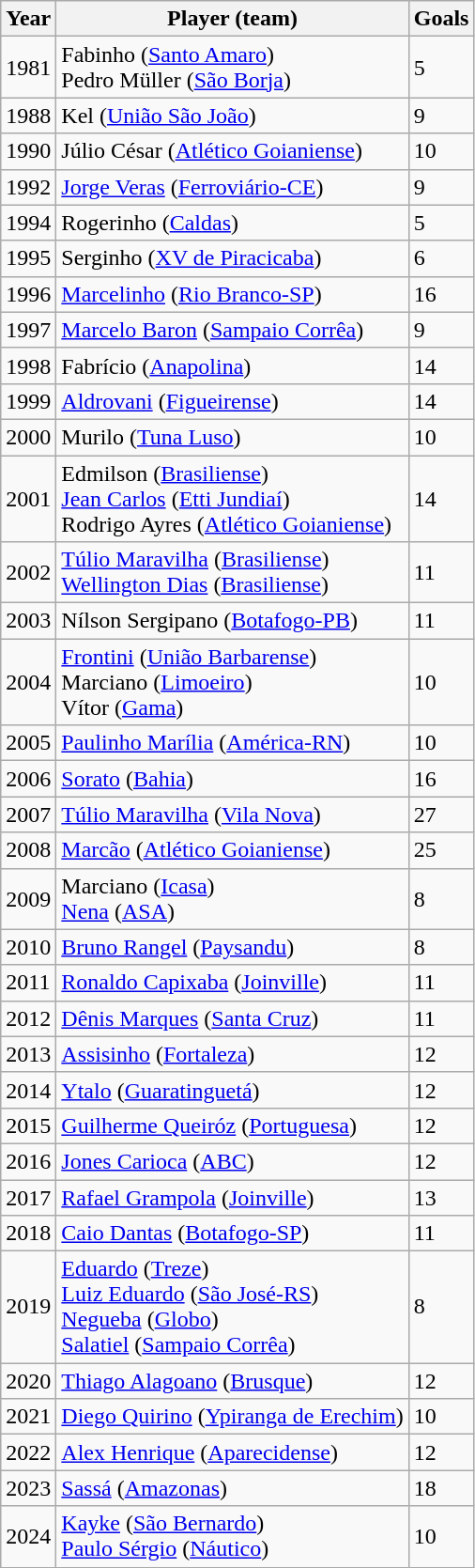<table class="wikitable">
<tr>
<th>Year</th>
<th>Player (team)</th>
<th>Goals</th>
</tr>
<tr>
<td>1981</td>
<td>Fabinho (<a href='#'>Santo Amaro</a>) <br> Pedro Müller (<a href='#'>São Borja</a>)</td>
<td>5</td>
</tr>
<tr>
<td>1988</td>
<td>Kel (<a href='#'>União São João</a>)</td>
<td>9</td>
</tr>
<tr>
<td>1990</td>
<td>Júlio César (<a href='#'>Atlético Goianiense</a>)</td>
<td>10</td>
</tr>
<tr>
<td>1992</td>
<td><a href='#'>Jorge Veras</a> (<a href='#'>Ferroviário-CE</a>)</td>
<td>9</td>
</tr>
<tr>
<td>1994</td>
<td>Rogerinho (<a href='#'>Caldas</a>)</td>
<td>5</td>
</tr>
<tr>
<td>1995</td>
<td>Serginho (<a href='#'>XV de Piracicaba</a>)</td>
<td>6</td>
</tr>
<tr>
<td>1996</td>
<td><a href='#'>Marcelinho</a> (<a href='#'>Rio Branco-SP</a>)</td>
<td>16</td>
</tr>
<tr>
<td>1997</td>
<td><a href='#'>Marcelo Baron</a> (<a href='#'>Sampaio Corrêa</a>)</td>
<td>9</td>
</tr>
<tr>
<td>1998</td>
<td>Fabrício (<a href='#'>Anapolina</a>)</td>
<td>14</td>
</tr>
<tr>
<td>1999</td>
<td><a href='#'>Aldrovani</a> (<a href='#'>Figueirense</a>)</td>
<td>14</td>
</tr>
<tr>
<td>2000</td>
<td>Murilo (<a href='#'>Tuna Luso</a>)</td>
<td>10</td>
</tr>
<tr>
<td>2001</td>
<td>Edmilson (<a href='#'>Brasiliense</a>) <br> <a href='#'>Jean Carlos</a> (<a href='#'>Etti Jundiaí</a>) <br> Rodrigo Ayres (<a href='#'>Atlético Goianiense</a>)</td>
<td>14</td>
</tr>
<tr>
<td>2002</td>
<td><a href='#'>Túlio Maravilha</a> (<a href='#'>Brasiliense</a>) <br> <a href='#'>Wellington Dias</a> (<a href='#'>Brasiliense</a>)</td>
<td>11</td>
</tr>
<tr>
<td>2003</td>
<td>Nílson Sergipano (<a href='#'>Botafogo-PB</a>)</td>
<td>11</td>
</tr>
<tr>
<td>2004</td>
<td><a href='#'>Frontini</a> (<a href='#'>União Barbarense</a>) <br> Marciano (<a href='#'>Limoeiro</a>) <br> Vítor (<a href='#'>Gama</a>)</td>
<td>10</td>
</tr>
<tr>
<td>2005</td>
<td><a href='#'>Paulinho Marília</a> (<a href='#'>América-RN</a>)</td>
<td>10</td>
</tr>
<tr>
<td>2006</td>
<td><a href='#'>Sorato</a> (<a href='#'>Bahia</a>)</td>
<td>16</td>
</tr>
<tr>
<td>2007</td>
<td><a href='#'>Túlio Maravilha</a> (<a href='#'>Vila Nova</a>)</td>
<td>27</td>
</tr>
<tr>
<td>2008</td>
<td><a href='#'>Marcão</a> (<a href='#'>Atlético Goianiense</a>)</td>
<td>25</td>
</tr>
<tr>
<td>2009</td>
<td>Marciano (<a href='#'>Icasa</a>) <br> <a href='#'>Nena</a> (<a href='#'>ASA</a>)</td>
<td>8</td>
</tr>
<tr>
<td>2010</td>
<td><a href='#'>Bruno Rangel</a> (<a href='#'>Paysandu</a>)</td>
<td>8</td>
</tr>
<tr>
<td>2011</td>
<td><a href='#'>Ronaldo Capixaba</a> (<a href='#'>Joinville</a>)</td>
<td>11</td>
</tr>
<tr>
<td>2012</td>
<td><a href='#'>Dênis Marques</a> (<a href='#'>Santa Cruz</a>)</td>
<td>11</td>
</tr>
<tr>
<td>2013</td>
<td><a href='#'>Assisinho</a> (<a href='#'>Fortaleza</a>)</td>
<td>12</td>
</tr>
<tr>
<td>2014</td>
<td><a href='#'>Ytalo</a> (<a href='#'>Guaratinguetá</a>)</td>
<td>12</td>
</tr>
<tr>
<td>2015</td>
<td><a href='#'>Guilherme Queiróz</a> (<a href='#'>Portuguesa</a>)</td>
<td>12</td>
</tr>
<tr>
<td>2016</td>
<td><a href='#'>Jones Carioca</a> (<a href='#'>ABC</a>)</td>
<td>12</td>
</tr>
<tr>
<td>2017</td>
<td><a href='#'>Rafael Grampola</a> (<a href='#'>Joinville</a>)</td>
<td>13</td>
</tr>
<tr>
<td>2018</td>
<td><a href='#'>Caio Dantas</a> (<a href='#'>Botafogo-SP</a>)</td>
<td>11</td>
</tr>
<tr>
<td>2019</td>
<td><a href='#'>Eduardo</a> (<a href='#'>Treze</a>) <br> <a href='#'>Luiz Eduardo</a> (<a href='#'>São José-RS</a>) <br> <a href='#'>Negueba</a> (<a href='#'>Globo</a>) <br> <a href='#'>Salatiel</a> (<a href='#'>Sampaio Corrêa</a>)</td>
<td>8</td>
</tr>
<tr>
<td>2020</td>
<td><a href='#'>Thiago Alagoano</a> (<a href='#'>Brusque</a>)</td>
<td>12</td>
</tr>
<tr>
<td>2021</td>
<td><a href='#'>Diego Quirino</a> (<a href='#'>Ypiranga de Erechim</a>)</td>
<td>10</td>
</tr>
<tr>
<td>2022</td>
<td><a href='#'>Alex Henrique</a> (<a href='#'>Aparecidense</a>)</td>
<td>12</td>
</tr>
<tr>
<td>2023</td>
<td><a href='#'>Sassá</a> (<a href='#'>Amazonas</a>)</td>
<td>18</td>
</tr>
<tr>
<td>2024</td>
<td><a href='#'>Kayke</a> (<a href='#'>São Bernardo</a>) <br> <a href='#'>Paulo Sérgio</a> (<a href='#'>Náutico</a>)</td>
<td>10</td>
</tr>
</table>
